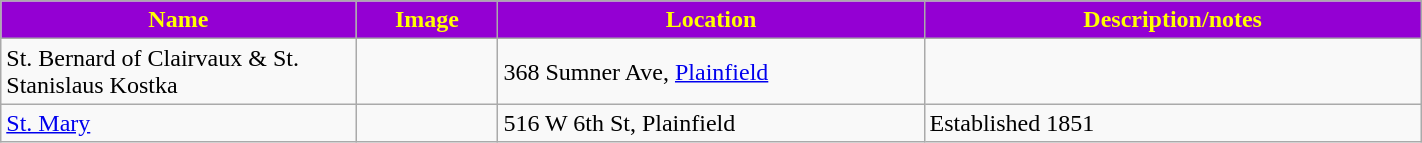<table class="wikitable sortable" style="width:75%">
<tr>
<th style="background:darkviolet; color:yellow;" width="25%"><strong>Name</strong></th>
<th style="background:darkviolet; color:yellow;" width="10%"><strong>Image</strong></th>
<th style="background:darkviolet; color:yellow;" width="30%"><strong>Location</strong></th>
<th style="background:darkviolet; color:yellow;" width="35%"><strong>Description/notes</strong></th>
</tr>
<tr>
<td>St. Bernard of Clairvaux & St. Stanislaus Kostka</td>
<td></td>
<td>368 Sumner Ave, <a href='#'>Plainfield</a></td>
<td></td>
</tr>
<tr>
<td><a href='#'>St. Mary</a></td>
<td></td>
<td>516 W 6th St, Plainfield</td>
<td>Established 1851</td>
</tr>
</table>
